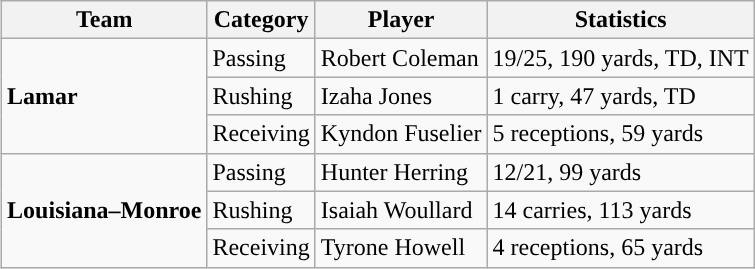<table class="wikitable" style="float: right;">
<tr>
<th>Team</th>
<th>Category</th>
<th>Player</th>
<th>Statistics</th>
</tr>
<tr>
<td rowspan=3><strong>Lamar</strong></td>
<td>Passing</td>
<td>Robert Coleman</td>
<td>19/25, 190 yards, TD, INT</td>
</tr>
<tr>
<td>Rushing</td>
<td>Izaha Jones</td>
<td>1 carry, 47 yards, TD</td>
</tr>
<tr>
<td>Receiving</td>
<td>Kyndon Fuselier</td>
<td>5 receptions, 59 yards</td>
</tr>
<tr>
<td rowspan=3><strong>Louisiana–Monroe</strong></td>
<td>Passing</td>
<td>Hunter Herring</td>
<td>12/21, 99 yards</td>
</tr>
<tr>
<td>Rushing</td>
<td>Isaiah Woullard</td>
<td>14 carries, 113 yards</td>
</tr>
<tr>
<td>Receiving</td>
<td>Tyrone Howell</td>
<td>4 receptions, 65 yards</td>
</tr>
</table>
